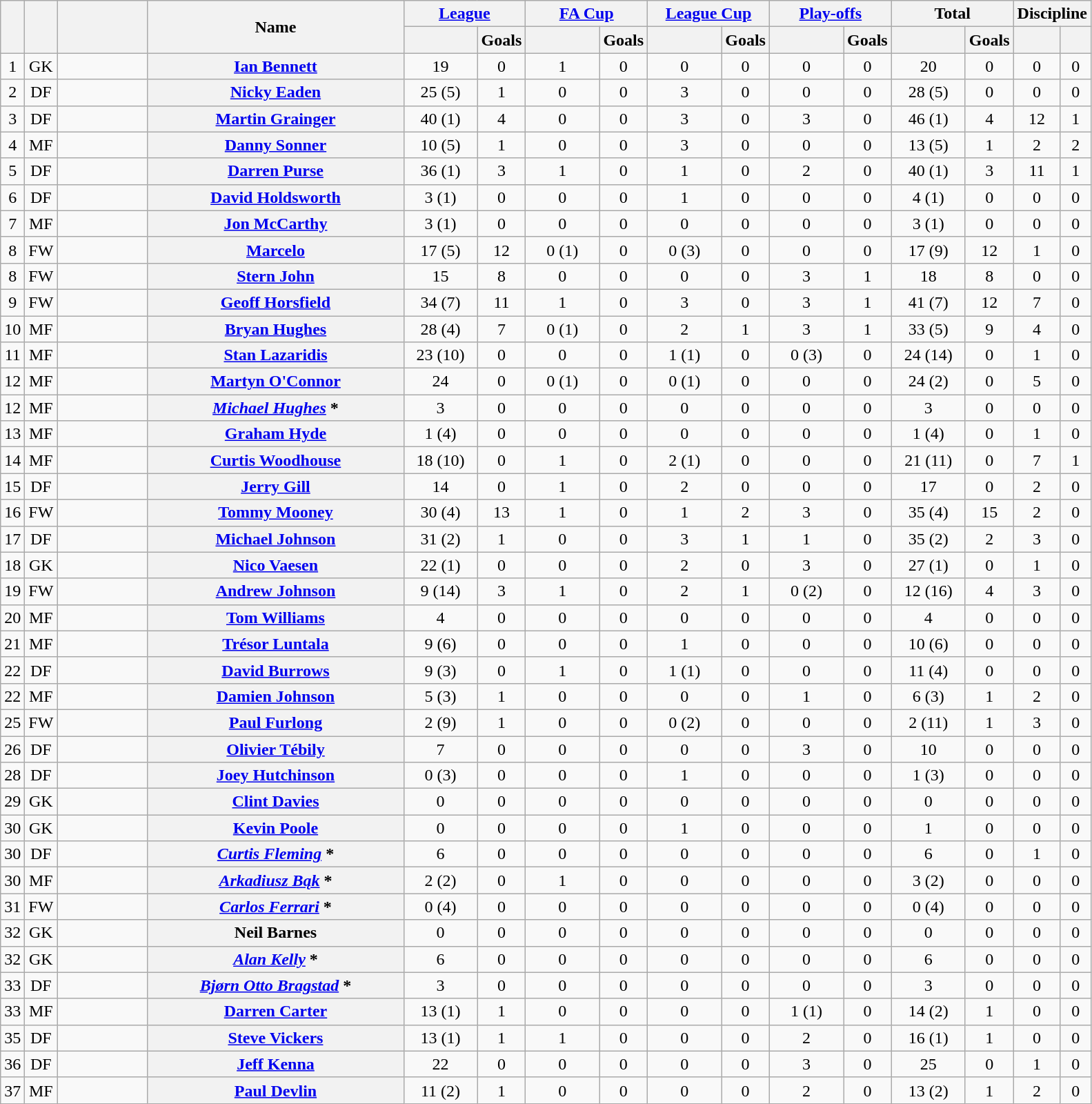<table class="wikitable plainrowheaders" style="text-align:center;">
<tr>
<th rowspan="2" scope="col"></th>
<th rowspan="2" scope="col"></th>
<th rowspan="2" scope="col" style="width:5em;"></th>
<th rowspan="2" scope="col" style="width:15em;">Name</th>
<th colspan="2"><a href='#'>League</a></th>
<th colspan="2"><a href='#'>FA Cup</a></th>
<th colspan="2"><a href='#'>League Cup</a></th>
<th colspan="2"><a href='#'>Play-offs</a></th>
<th colspan="2">Total</th>
<th colspan="2">Discipline</th>
</tr>
<tr>
<th scope="col" style="width:4em;"></th>
<th scope="col">Goals</th>
<th scope="col" style="width:4em;"></th>
<th scope="col">Goals</th>
<th scope="col" style="width:4em;"></th>
<th scope="col">Goals</th>
<th scope="col" style="width:4em;"></th>
<th scope="col">Goals</th>
<th scope="col" style="width:4em;"></th>
<th scope="col">Goals</th>
<th scope="col"></th>
<th scope="col"></th>
</tr>
<tr>
<td>1</td>
<td>GK</td>
<td align="left"></td>
<th scope="row"><a href='#'>Ian Bennett</a></th>
<td>19</td>
<td>0</td>
<td>1</td>
<td>0</td>
<td>0</td>
<td>0</td>
<td>0</td>
<td>0</td>
<td>20</td>
<td>0</td>
<td>0</td>
<td>0</td>
</tr>
<tr>
<td>2</td>
<td>DF</td>
<td align="left"></td>
<th scope="row"><a href='#'>Nicky Eaden</a></th>
<td>25 (5)</td>
<td>1</td>
<td>0</td>
<td>0</td>
<td>3</td>
<td>0</td>
<td>0</td>
<td>0</td>
<td>28 (5)</td>
<td>0</td>
<td>0</td>
<td>0</td>
</tr>
<tr>
<td>3</td>
<td>DF</td>
<td align="left"></td>
<th scope="row"><a href='#'>Martin Grainger</a></th>
<td>40 (1)</td>
<td>4</td>
<td>0</td>
<td>0</td>
<td>3</td>
<td>0</td>
<td>3</td>
<td>0</td>
<td>46 (1)</td>
<td>4</td>
<td>12</td>
<td>1</td>
</tr>
<tr>
<td>4</td>
<td>MF</td>
<td align="left"></td>
<th scope="row"><a href='#'>Danny Sonner</a></th>
<td>10 (5)</td>
<td>1</td>
<td>0</td>
<td>0</td>
<td>3</td>
<td>0</td>
<td>0</td>
<td>0</td>
<td>13 (5)</td>
<td>1</td>
<td>2</td>
<td>2</td>
</tr>
<tr>
<td>5</td>
<td>DF</td>
<td align="left"></td>
<th scope="row"><a href='#'>Darren Purse</a></th>
<td>36 (1)</td>
<td>3</td>
<td>1</td>
<td>0</td>
<td>1</td>
<td>0</td>
<td>2</td>
<td>0</td>
<td>40 (1)</td>
<td>3</td>
<td>11</td>
<td>1</td>
</tr>
<tr>
<td>6</td>
<td>DF</td>
<td align="left"></td>
<th scope="row"><a href='#'>David Holdsworth</a></th>
<td>3 (1)</td>
<td>0</td>
<td>0</td>
<td>0</td>
<td>1</td>
<td>0</td>
<td>0</td>
<td>0</td>
<td>4 (1)</td>
<td>0</td>
<td>0</td>
<td>0</td>
</tr>
<tr>
<td>7</td>
<td>MF</td>
<td align="left"></td>
<th scope="row"><a href='#'>Jon McCarthy</a></th>
<td>3 (1)</td>
<td>0</td>
<td>0</td>
<td>0</td>
<td>0</td>
<td>0</td>
<td>0</td>
<td>0</td>
<td>3 (1)</td>
<td>0</td>
<td>0</td>
<td>0</td>
</tr>
<tr>
<td>8</td>
<td>FW</td>
<td align="left"></td>
<th scope="row"><a href='#'>Marcelo</a> </th>
<td>17 (5)</td>
<td>12</td>
<td>0 (1)</td>
<td>0</td>
<td>0 (3)</td>
<td>0</td>
<td>0</td>
<td>0</td>
<td>17 (9)</td>
<td>12</td>
<td>1</td>
<td>0</td>
</tr>
<tr>
<td>8</td>
<td>FW</td>
<td align="left"></td>
<th scope="row"><a href='#'>Stern John</a></th>
<td>15</td>
<td>8</td>
<td>0</td>
<td>0</td>
<td>0</td>
<td>0</td>
<td>3</td>
<td>1</td>
<td>18</td>
<td>8</td>
<td>0</td>
<td>0</td>
</tr>
<tr>
<td>9</td>
<td>FW</td>
<td align="left"></td>
<th scope="row"><a href='#'>Geoff Horsfield</a></th>
<td>34 (7)</td>
<td>11</td>
<td>1</td>
<td>0</td>
<td>3</td>
<td>0</td>
<td>3</td>
<td>1</td>
<td>41 (7)</td>
<td>12</td>
<td>7</td>
<td>0</td>
</tr>
<tr>
<td>10</td>
<td>MF</td>
<td align="left"></td>
<th scope="row"><a href='#'>Bryan Hughes</a></th>
<td>28 (4)</td>
<td>7</td>
<td>0 (1)</td>
<td>0</td>
<td>2</td>
<td>1</td>
<td>3</td>
<td>1</td>
<td>33 (5)</td>
<td>9</td>
<td>4</td>
<td>0</td>
</tr>
<tr>
<td>11</td>
<td>MF</td>
<td align="left"></td>
<th scope="row"><a href='#'>Stan Lazaridis</a></th>
<td>23 (10)</td>
<td>0</td>
<td>0</td>
<td>0</td>
<td>1 (1)</td>
<td>0</td>
<td>0 (3)</td>
<td>0</td>
<td>24 (14)</td>
<td>0</td>
<td>1</td>
<td>0</td>
</tr>
<tr>
<td>12</td>
<td>MF</td>
<td align="left"></td>
<th scope="row"><a href='#'>Martyn O'Connor</a> </th>
<td>24</td>
<td>0</td>
<td>0 (1)</td>
<td>0</td>
<td>0 (1)</td>
<td>0</td>
<td>0</td>
<td>0</td>
<td>24 (2)</td>
<td>0</td>
<td>5</td>
<td>0</td>
</tr>
<tr>
<td>12</td>
<td>MF</td>
<td align="left"></td>
<th scope="row"><em><a href='#'>Michael Hughes</a></em> *</th>
<td>3</td>
<td>0</td>
<td>0</td>
<td>0</td>
<td>0</td>
<td>0</td>
<td>0</td>
<td>0</td>
<td>3</td>
<td>0</td>
<td>0</td>
<td>0</td>
</tr>
<tr>
<td>13</td>
<td>MF</td>
<td align="left"></td>
<th scope="row"><a href='#'>Graham Hyde</a></th>
<td>1 (4)</td>
<td>0</td>
<td>0</td>
<td>0</td>
<td>0</td>
<td>0</td>
<td>0</td>
<td>0</td>
<td>1 (4)</td>
<td>0</td>
<td>1</td>
<td>0</td>
</tr>
<tr>
<td>14</td>
<td>MF</td>
<td align="left"></td>
<th scope="row"><a href='#'>Curtis Woodhouse</a></th>
<td>18 (10)</td>
<td>0</td>
<td>1</td>
<td>0</td>
<td>2 (1)</td>
<td>0</td>
<td>0</td>
<td>0</td>
<td>21 (11)</td>
<td>0</td>
<td>7</td>
<td>1</td>
</tr>
<tr>
<td>15</td>
<td>DF</td>
<td align="left"></td>
<th scope="row"><a href='#'>Jerry Gill</a></th>
<td>14</td>
<td>0</td>
<td>1</td>
<td>0</td>
<td>2</td>
<td>0</td>
<td>0</td>
<td>0</td>
<td>17</td>
<td>0</td>
<td>2</td>
<td>0</td>
</tr>
<tr>
<td>16</td>
<td>FW</td>
<td align="left"></td>
<th scope="row"><a href='#'>Tommy Mooney</a></th>
<td>30 (4)</td>
<td>13</td>
<td>1</td>
<td>0</td>
<td>1</td>
<td>2</td>
<td>3</td>
<td>0</td>
<td>35 (4)</td>
<td>15</td>
<td>2</td>
<td>0</td>
</tr>
<tr>
<td>17</td>
<td>DF</td>
<td align="left"></td>
<th scope="row"><a href='#'>Michael Johnson</a></th>
<td>31 (2)</td>
<td>1</td>
<td>0</td>
<td>0</td>
<td>3</td>
<td>1</td>
<td>1</td>
<td>0</td>
<td>35 (2)</td>
<td>2</td>
<td>3</td>
<td>0</td>
</tr>
<tr>
<td>18</td>
<td>GK</td>
<td align="left"></td>
<th scope="row"><a href='#'>Nico Vaesen</a></th>
<td>22 (1)</td>
<td>0</td>
<td>0</td>
<td>0</td>
<td>2</td>
<td>0</td>
<td>3</td>
<td>0</td>
<td>27 (1)</td>
<td>0</td>
<td>1</td>
<td>0</td>
</tr>
<tr>
<td>19</td>
<td>FW</td>
<td align="left"></td>
<th scope="row"><a href='#'>Andrew Johnson</a></th>
<td>9 (14)</td>
<td>3</td>
<td>1</td>
<td>0</td>
<td>2</td>
<td>1</td>
<td>0 (2)</td>
<td>0</td>
<td>12 (16)</td>
<td>4</td>
<td>3</td>
<td>0</td>
</tr>
<tr>
<td>20</td>
<td>MF</td>
<td align="left"></td>
<th scope="row"><a href='#'>Tom Williams</a></th>
<td>4</td>
<td>0</td>
<td>0</td>
<td>0</td>
<td>0</td>
<td>0</td>
<td>0</td>
<td>0</td>
<td>4</td>
<td>0</td>
<td>0</td>
<td>0</td>
</tr>
<tr>
<td>21</td>
<td>MF</td>
<td align="left"></td>
<th scope="row"><a href='#'>Trésor Luntala</a></th>
<td>9 (6)</td>
<td>0</td>
<td>0</td>
<td>0</td>
<td>1</td>
<td>0</td>
<td>0</td>
<td>0</td>
<td>10 (6)</td>
<td>0</td>
<td>0</td>
<td>0</td>
</tr>
<tr>
<td>22</td>
<td>DF</td>
<td align="left"></td>
<th scope="row"><a href='#'>David Burrows</a> </th>
<td>9 (3)</td>
<td>0</td>
<td>1</td>
<td>0</td>
<td>1 (1)</td>
<td>0</td>
<td>0</td>
<td>0</td>
<td>11 (4)</td>
<td>0</td>
<td>0</td>
<td>0</td>
</tr>
<tr>
<td>22</td>
<td>MF</td>
<td align="left"></td>
<th scope="row"><a href='#'>Damien Johnson</a></th>
<td>5 (3)</td>
<td>1</td>
<td>0</td>
<td>0</td>
<td>0</td>
<td>0</td>
<td>1</td>
<td>0</td>
<td>6 (3)</td>
<td>1</td>
<td>2</td>
<td>0</td>
</tr>
<tr>
<td>25</td>
<td>FW</td>
<td align="left"></td>
<th scope="row"><a href='#'>Paul Furlong</a></th>
<td>2 (9)</td>
<td>1</td>
<td>0</td>
<td>0</td>
<td>0 (2)</td>
<td>0</td>
<td>0</td>
<td>0</td>
<td>2 (11)</td>
<td>1</td>
<td>3</td>
<td>0</td>
</tr>
<tr>
<td>26</td>
<td>DF</td>
<td align="left"></td>
<th scope="row"><a href='#'>Olivier Tébily</a></th>
<td>7</td>
<td>0</td>
<td>0</td>
<td>0</td>
<td>0</td>
<td>0</td>
<td>3</td>
<td>0</td>
<td>10</td>
<td>0</td>
<td>0</td>
<td>0</td>
</tr>
<tr>
<td>28</td>
<td>DF</td>
<td align="left"></td>
<th scope="row"><a href='#'>Joey Hutchinson</a></th>
<td>0 (3)</td>
<td>0</td>
<td>0</td>
<td>0</td>
<td>1</td>
<td>0</td>
<td>0</td>
<td>0</td>
<td>1 (3)</td>
<td>0</td>
<td>0</td>
<td>0</td>
</tr>
<tr>
<td>29</td>
<td>GK</td>
<td align="left"></td>
<th scope="row"><a href='#'>Clint Davies</a></th>
<td>0</td>
<td>0</td>
<td>0</td>
<td>0</td>
<td>0</td>
<td>0</td>
<td>0</td>
<td>0</td>
<td>0</td>
<td>0</td>
<td>0</td>
<td>0</td>
</tr>
<tr>
<td>30</td>
<td>GK</td>
<td align="left"></td>
<th scope="row"><a href='#'>Kevin Poole</a> </th>
<td>0</td>
<td>0</td>
<td>0</td>
<td>0</td>
<td>1</td>
<td>0</td>
<td>0</td>
<td>0</td>
<td>1</td>
<td>0</td>
<td>0</td>
<td>0</td>
</tr>
<tr>
<td>30</td>
<td>DF</td>
<td align="left"></td>
<th scope="row"><em><a href='#'>Curtis Fleming</a></em> * </th>
<td>6</td>
<td>0</td>
<td>0</td>
<td>0</td>
<td>0</td>
<td>0</td>
<td>0</td>
<td>0</td>
<td>6</td>
<td>0</td>
<td>1</td>
<td>0</td>
</tr>
<tr>
<td>30</td>
<td>MF</td>
<td align="left"></td>
<th scope="row"><em><a href='#'>Arkadiusz Bąk</a></em> * </th>
<td>2 (2)</td>
<td>0</td>
<td>1</td>
<td>0</td>
<td>0</td>
<td>0</td>
<td>0</td>
<td>0</td>
<td>3 (2)</td>
<td>0</td>
<td>0</td>
<td>0</td>
</tr>
<tr>
<td>31</td>
<td>FW</td>
<td align="left"></td>
<th scope="row"><em><a href='#'>Carlos Ferrari</a></em> *</th>
<td>0 (4)</td>
<td>0</td>
<td>0</td>
<td>0</td>
<td>0</td>
<td>0</td>
<td>0</td>
<td>0</td>
<td>0 (4)</td>
<td>0</td>
<td>0</td>
<td>0</td>
</tr>
<tr>
<td>32</td>
<td>GK</td>
<td align="left"></td>
<th scope="row">Neil Barnes</th>
<td>0</td>
<td>0</td>
<td>0</td>
<td>0</td>
<td>0</td>
<td>0</td>
<td>0</td>
<td>0</td>
<td>0</td>
<td>0</td>
<td>0</td>
<td>0</td>
</tr>
<tr>
<td>32</td>
<td>GK</td>
<td align="left"></td>
<th scope="row"><em><a href='#'>Alan Kelly</a></em> *</th>
<td>6</td>
<td>0</td>
<td>0</td>
<td>0</td>
<td>0</td>
<td>0</td>
<td>0</td>
<td>0</td>
<td>6</td>
<td>0</td>
<td>0</td>
<td>0</td>
</tr>
<tr>
<td>33</td>
<td>DF</td>
<td align="left"></td>
<th scope="row"><em><a href='#'>Bjørn Otto Bragstad</a></em> *</th>
<td>3</td>
<td>0</td>
<td>0</td>
<td>0</td>
<td>0</td>
<td>0</td>
<td>0</td>
<td>0</td>
<td>3</td>
<td>0</td>
<td>0</td>
<td>0</td>
</tr>
<tr>
<td>33</td>
<td>MF</td>
<td align="left"></td>
<th scope="row"><a href='#'>Darren Carter</a></th>
<td>13 (1)</td>
<td>1</td>
<td>0</td>
<td>0</td>
<td>0</td>
<td>0</td>
<td>1 (1)</td>
<td>0</td>
<td>14 (2)</td>
<td>1</td>
<td>0</td>
<td>0</td>
</tr>
<tr>
<td>35</td>
<td>DF</td>
<td align="left"></td>
<th scope="row"><a href='#'>Steve Vickers</a></th>
<td>13 (1)</td>
<td>1</td>
<td>1</td>
<td>0</td>
<td>0</td>
<td>0</td>
<td>2</td>
<td>0</td>
<td>16 (1)</td>
<td>1</td>
<td>0</td>
<td>0</td>
</tr>
<tr>
<td>36</td>
<td>DF</td>
<td align="left"></td>
<th scope="row"><a href='#'>Jeff Kenna</a></th>
<td>22</td>
<td>0</td>
<td>0</td>
<td>0</td>
<td>0</td>
<td>0</td>
<td>3</td>
<td>0</td>
<td>25</td>
<td>0</td>
<td>1</td>
<td>0</td>
</tr>
<tr>
<td>37</td>
<td>MF</td>
<td align="left"></td>
<th scope="row"><a href='#'>Paul Devlin</a></th>
<td>11 (2)</td>
<td>1</td>
<td>0</td>
<td>0</td>
<td>0</td>
<td>0</td>
<td>2</td>
<td>0</td>
<td>13 (2)</td>
<td>1</td>
<td>2</td>
<td>0</td>
</tr>
</table>
